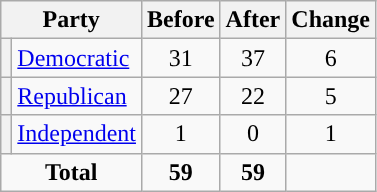<table class="wikitable" style="text-align:center;">
<tr>
<th colspan="2">Party</th>
<th>Before</th>
<th>After</th>
<th>Change</th>
</tr>
<tr>
<th style="background-color:"></th>
<td style="text-align:left;"><a href='#'>Democratic</a></td>
<td>31</td>
<td>37</td>
<td> 6</td>
</tr>
<tr>
<th style="background-color:"></th>
<td style="text-align:left;"><a href='#'>Republican</a></td>
<td>27</td>
<td>22</td>
<td> 5</td>
</tr>
<tr>
<th style="background-color:"></th>
<td style="text-align:left;"><a href='#'>Independent</a></td>
<td>1</td>
<td>0</td>
<td> 1</td>
</tr>
<tr>
<td colspan="2"><strong>Total</strong></td>
<td><strong>59</strong></td>
<td><strong>59</strong></td>
<td></td>
</tr>
</table>
